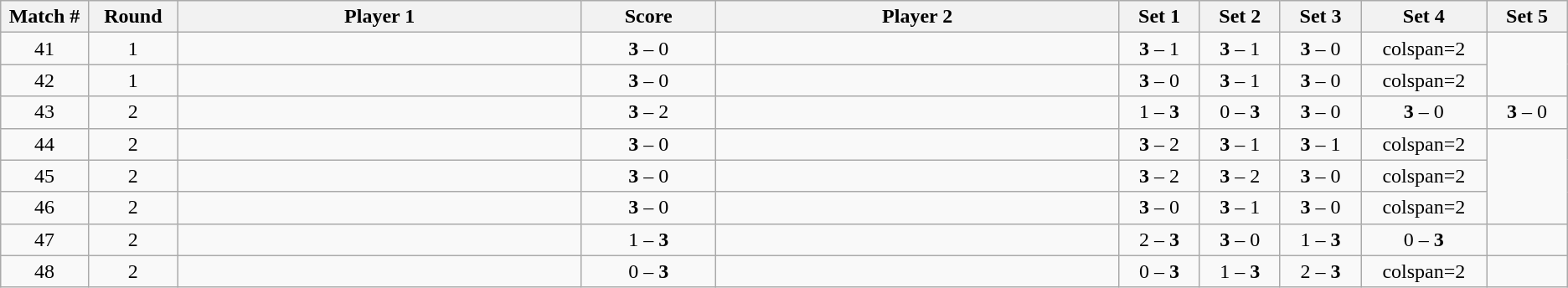<table class="wikitable">
<tr>
<th width="2%">Match #</th>
<th width="2%">Round</th>
<th width="15%">Player 1</th>
<th width="5%">Score</th>
<th width="15%">Player 2</th>
<th width="3%">Set 1</th>
<th width="3%">Set 2</th>
<th width="3%">Set 3</th>
<th width="3%">Set 4</th>
<th width="3%">Set 5</th>
</tr>
<tr style=text-align:center;">
<td>41</td>
<td>1</td>
<td></td>
<td><strong>3</strong> – 0</td>
<td></td>
<td><strong>3</strong> – 1</td>
<td><strong>3</strong> – 1</td>
<td><strong>3</strong> – 0</td>
<td>colspan=2</td>
</tr>
<tr style=text-align:center;">
<td>42</td>
<td>1</td>
<td></td>
<td><strong>3</strong> – 0</td>
<td></td>
<td><strong>3</strong> – 0</td>
<td><strong>3</strong> – 1</td>
<td><strong>3</strong> – 0</td>
<td>colspan=2</td>
</tr>
<tr style=text-align:center;">
<td>43</td>
<td>2</td>
<td></td>
<td><strong>3</strong> – 2</td>
<td></td>
<td>1 – <strong>3</strong></td>
<td>0 – <strong>3</strong></td>
<td><strong>3</strong> – 0</td>
<td><strong>3</strong> – 0</td>
<td><strong>3</strong> – 0</td>
</tr>
<tr style=text-align:center;">
<td>44</td>
<td>2</td>
<td></td>
<td><strong>3</strong> – 0</td>
<td></td>
<td><strong>3</strong> – 2</td>
<td><strong>3</strong> – 1</td>
<td><strong>3</strong> – 1</td>
<td>colspan=2</td>
</tr>
<tr style=text-align:center;">
<td>45</td>
<td>2</td>
<td></td>
<td><strong>3</strong> – 0</td>
<td></td>
<td><strong>3</strong> – 2</td>
<td><strong>3</strong> – 2</td>
<td><strong>3</strong> – 0</td>
<td>colspan=2</td>
</tr>
<tr style=text-align:center;">
<td>46</td>
<td>2</td>
<td></td>
<td><strong>3</strong> – 0</td>
<td></td>
<td><strong>3</strong> – 0</td>
<td><strong>3</strong> – 1</td>
<td><strong>3</strong> – 0</td>
<td>colspan=2</td>
</tr>
<tr style=text-align:center;">
<td>47</td>
<td>2</td>
<td></td>
<td>1 – <strong>3</strong></td>
<td></td>
<td>2 – <strong>3</strong></td>
<td><strong>3</strong> – 0</td>
<td>1 – <strong>3</strong></td>
<td>0 – <strong>3</strong></td>
<td></td>
</tr>
<tr style=text-align:center;">
<td>48</td>
<td>2</td>
<td></td>
<td>0 – <strong>3</strong></td>
<td></td>
<td>0 – <strong>3</strong></td>
<td>1 – <strong>3</strong></td>
<td>2 – <strong>3</strong></td>
<td>colspan=2</td>
</tr>
</table>
